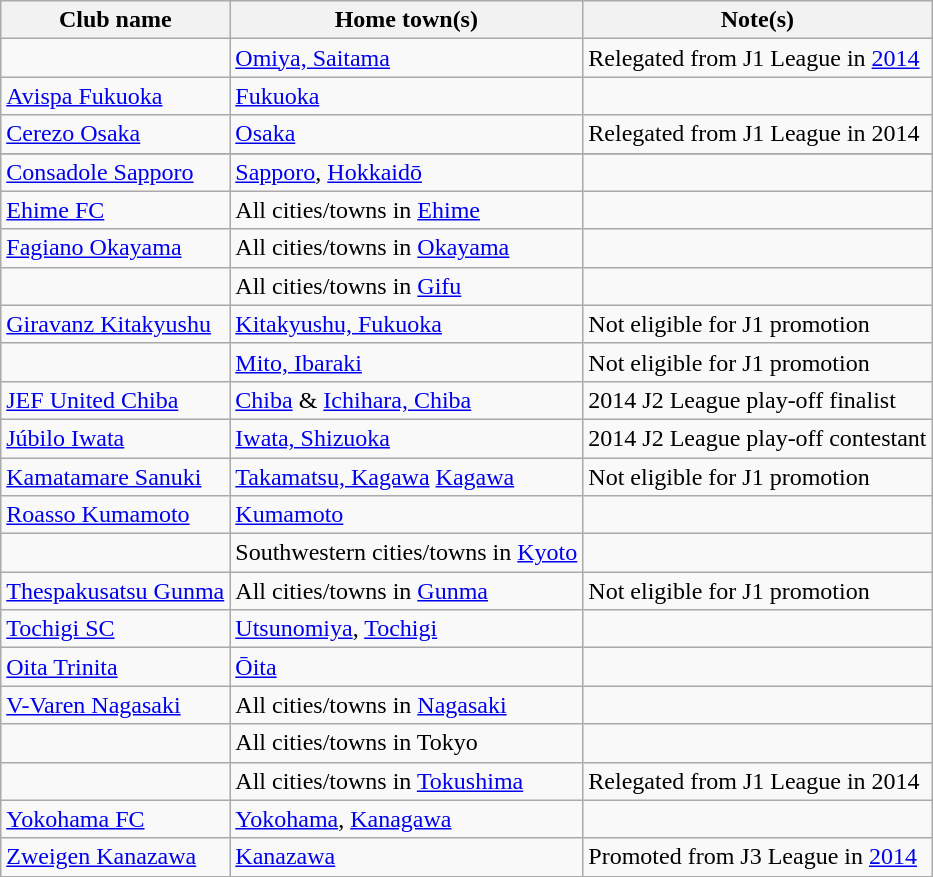<table class="wikitable sortable">
<tr>
<th>Club name</th>
<th>Home town(s)</th>
<th>Note(s)</th>
</tr>
<tr>
<td></td>
<td><a href='#'>Omiya, Saitama</a></td>
<td>Relegated from J1 League in <a href='#'>2014</a></td>
</tr>
<tr>
<td><a href='#'>Avispa Fukuoka</a></td>
<td><a href='#'>Fukuoka</a></td>
<td></td>
</tr>
<tr>
<td><a href='#'>Cerezo Osaka</a></td>
<td><a href='#'>Osaka</a></td>
<td>Relegated from J1 League in 2014</td>
</tr>
<tr>
</tr>
<tr>
<td><a href='#'>Consadole Sapporo</a></td>
<td><a href='#'>Sapporo</a>, <a href='#'>Hokkaidō</a></td>
<td></td>
</tr>
<tr>
<td><a href='#'>Ehime FC</a></td>
<td>All cities/towns in <a href='#'>Ehime</a></td>
<td></td>
</tr>
<tr>
<td><a href='#'>Fagiano Okayama</a></td>
<td>All cities/towns in <a href='#'>Okayama</a></td>
<td></td>
</tr>
<tr>
<td></td>
<td>All cities/towns in <a href='#'>Gifu</a></td>
<td></td>
</tr>
<tr>
<td><a href='#'>Giravanz Kitakyushu</a></td>
<td><a href='#'>Kitakyushu, Fukuoka</a></td>
<td>Not eligible for J1 promotion</td>
</tr>
<tr>
<td></td>
<td><a href='#'>Mito, Ibaraki</a></td>
<td>Not eligible for J1 promotion</td>
</tr>
<tr>
<td><a href='#'>JEF United Chiba</a></td>
<td><a href='#'>Chiba</a> & <a href='#'>Ichihara, Chiba</a></td>
<td>2014 J2 League play-off finalist</td>
</tr>
<tr>
<td><a href='#'>Júbilo Iwata</a></td>
<td><a href='#'>Iwata, Shizuoka</a></td>
<td>2014 J2 League play-off contestant</td>
</tr>
<tr>
<td><a href='#'>Kamatamare Sanuki</a></td>
<td><a href='#'>Takamatsu, Kagawa</a> <a href='#'>Kagawa</a></td>
<td>Not eligible for J1 promotion</td>
</tr>
<tr>
<td><a href='#'>Roasso Kumamoto</a></td>
<td><a href='#'>Kumamoto</a></td>
<td></td>
</tr>
<tr>
<td></td>
<td>Southwestern cities/towns in <a href='#'>Kyoto</a></td>
<td></td>
</tr>
<tr>
<td><a href='#'>Thespakusatsu Gunma</a></td>
<td>All cities/towns in <a href='#'>Gunma</a></td>
<td>Not eligible for J1 promotion</td>
</tr>
<tr>
<td><a href='#'>Tochigi SC</a></td>
<td><a href='#'>Utsunomiya</a>, <a href='#'>Tochigi</a></td>
<td></td>
</tr>
<tr>
<td><a href='#'>Oita Trinita</a></td>
<td><a href='#'>Ōita</a></td>
<td></td>
</tr>
<tr>
<td><a href='#'>V-Varen Nagasaki</a></td>
<td>All cities/towns in <a href='#'>Nagasaki</a></td>
<td></td>
</tr>
<tr>
<td></td>
<td>All cities/towns in Tokyo</td>
<td></td>
</tr>
<tr>
<td></td>
<td>All cities/towns in <a href='#'>Tokushima</a></td>
<td>Relegated from J1 League in 2014</td>
</tr>
<tr>
<td><a href='#'>Yokohama FC</a></td>
<td><a href='#'>Yokohama</a>, <a href='#'>Kanagawa</a></td>
<td></td>
</tr>
<tr>
<td><a href='#'>Zweigen Kanazawa</a></td>
<td><a href='#'>Kanazawa</a></td>
<td>Promoted from J3 League in <a href='#'>2014</a></td>
</tr>
<tr>
</tr>
</table>
